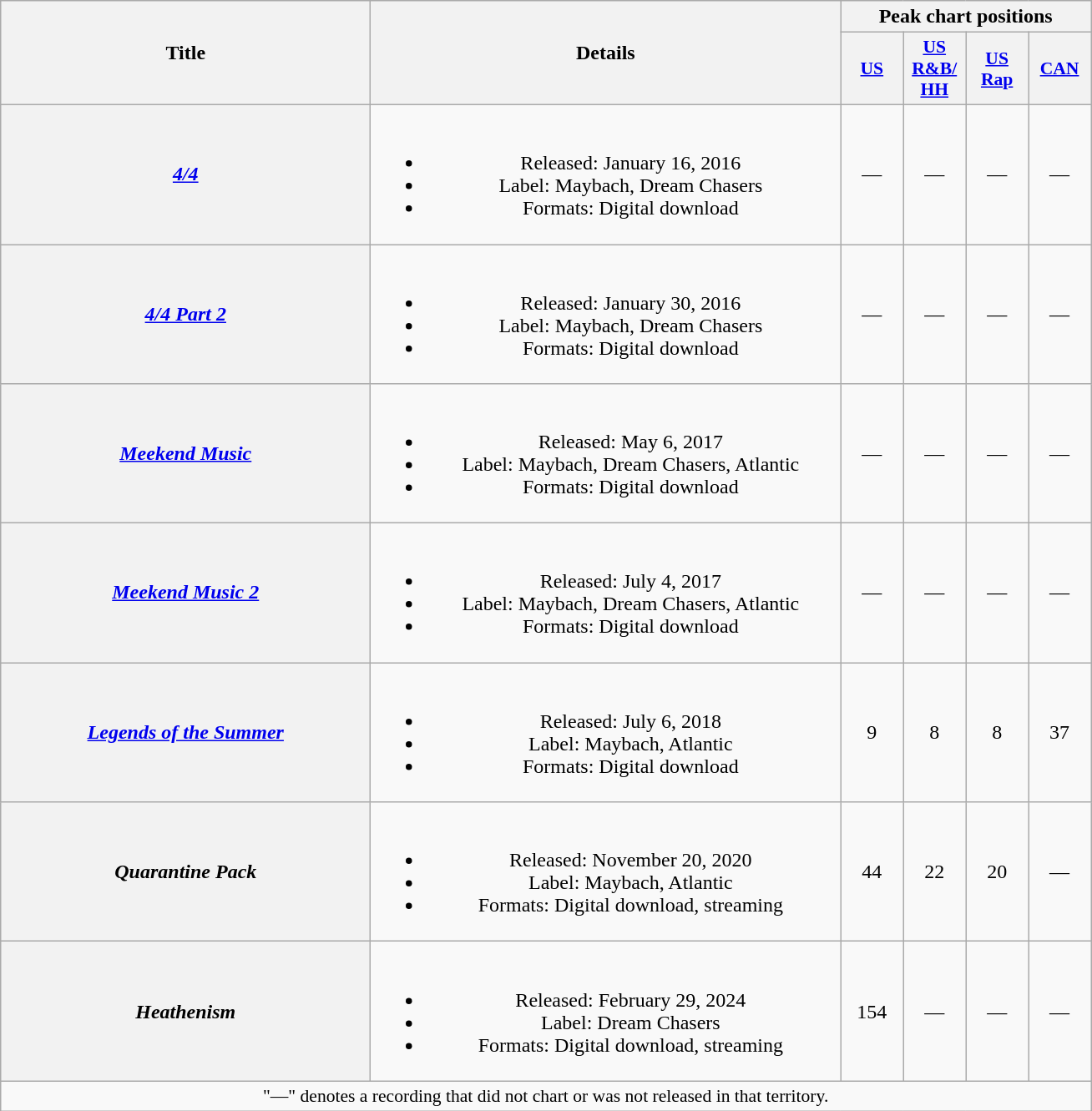<table class="wikitable plainrowheaders" style="text-align:center;">
<tr>
<th scope="col" rowspan="2" style="width:18em;">Title</th>
<th scope="col" rowspan="2" style="width:23em;">Details</th>
<th scope="col" colspan="4">Peak chart positions</th>
</tr>
<tr>
<th scope="col" style="width:3em;font-size:90%;"><a href='#'>US</a><br></th>
<th scope="col" style="width:3em;font-size:90%;"><a href='#'>US<br>R&B/<br>HH</a><br></th>
<th scope="col" style="width:3em;font-size:90%;"><a href='#'>US<br>Rap</a><br></th>
<th scope="col" style="width:3em;font-size:90%;"><a href='#'>CAN</a><br></th>
</tr>
<tr>
<th scope="row"><em><a href='#'>4/4</a></em></th>
<td><br><ul><li>Released: January 16, 2016</li><li>Label: Maybach, Dream Chasers</li><li>Formats: Digital download</li></ul></td>
<td>—</td>
<td>—</td>
<td>—</td>
<td>—</td>
</tr>
<tr>
<th scope="row"><em><a href='#'>4/4 Part 2</a></em></th>
<td><br><ul><li>Released: January 30, 2016</li><li>Label: Maybach, Dream Chasers</li><li>Formats: Digital download</li></ul></td>
<td>—</td>
<td>—</td>
<td>—</td>
<td>—</td>
</tr>
<tr>
<th scope="row"><em><a href='#'>Meekend Music</a></em></th>
<td><br><ul><li>Released: May 6, 2017</li><li>Label: Maybach, Dream Chasers, Atlantic</li><li>Formats: Digital download</li></ul></td>
<td>—</td>
<td>—</td>
<td>—</td>
<td>—</td>
</tr>
<tr>
<th scope="row"><em><a href='#'>Meekend Music 2</a></em></th>
<td><br><ul><li>Released: July 4, 2017</li><li>Label: Maybach, Dream Chasers, Atlantic</li><li>Formats: Digital download</li></ul></td>
<td>—</td>
<td>—</td>
<td>—</td>
<td>—</td>
</tr>
<tr>
<th scope="row"><em><a href='#'>Legends of the Summer</a></em></th>
<td><br><ul><li>Released: July 6, 2018</li><li>Label: Maybach, Atlantic</li><li>Formats: Digital download</li></ul></td>
<td>9</td>
<td>8</td>
<td>8</td>
<td>37</td>
</tr>
<tr>
<th scope="row"><em>Quarantine Pack</em></th>
<td><br><ul><li>Released: November 20, 2020</li><li>Label: Maybach, Atlantic</li><li>Formats: Digital download, streaming</li></ul></td>
<td>44</td>
<td>22</td>
<td>20</td>
<td>—</td>
</tr>
<tr>
<th scope="row"><em>Heathenism</em></th>
<td><br><ul><li>Released: February 29, 2024</li><li>Label: Dream Chasers</li><li>Formats: Digital download, streaming</li></ul></td>
<td>154</td>
<td>—</td>
<td>—</td>
<td>—</td>
</tr>
<tr>
<td colspan="6" style="font-size:90%">"—" denotes a recording that did not chart or was not released in that territory.</td>
</tr>
</table>
